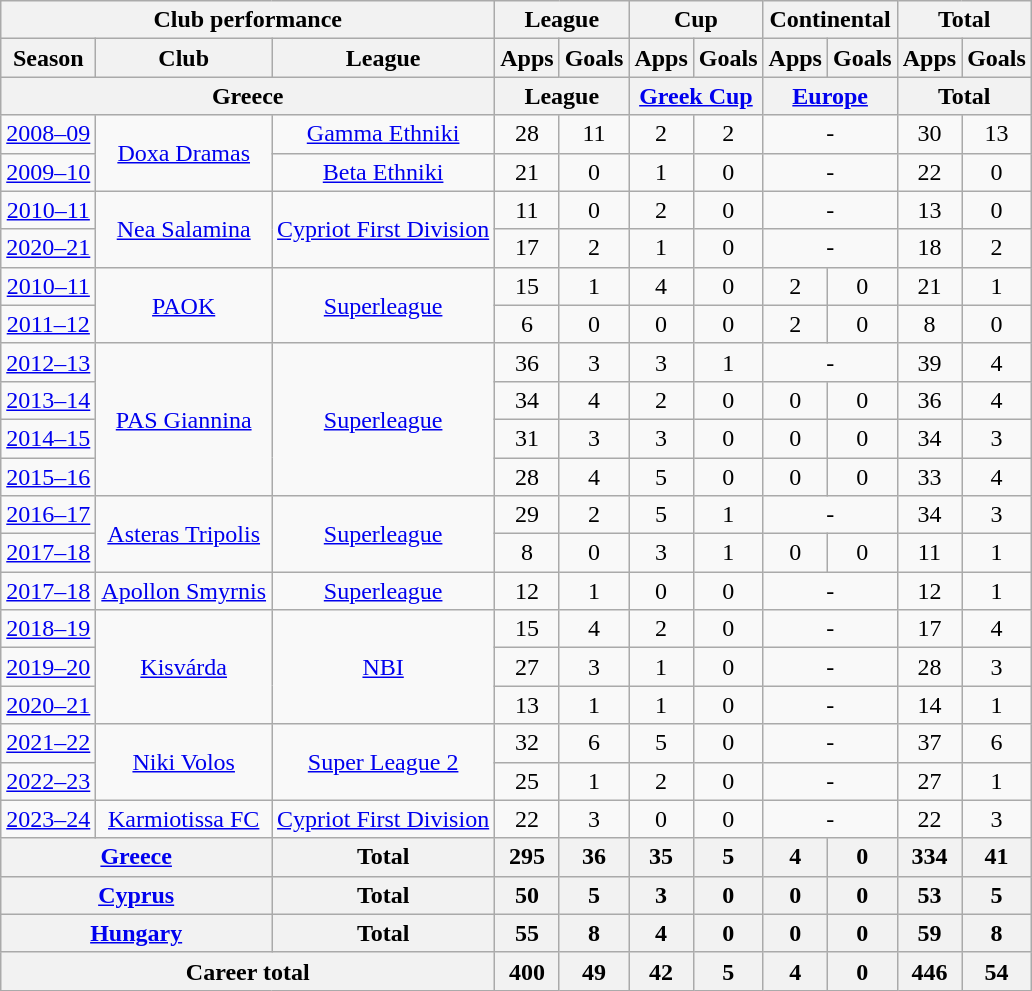<table class="wikitable" style="text-align:center">
<tr>
<th colspan=3>Club performance</th>
<th colspan=2>League</th>
<th colspan=2>Cup</th>
<th colspan=2>Continental</th>
<th colspan=2>Total</th>
</tr>
<tr>
<th>Season</th>
<th>Club</th>
<th>League</th>
<th>Apps</th>
<th>Goals</th>
<th>Apps</th>
<th>Goals</th>
<th>Apps</th>
<th>Goals</th>
<th>Apps</th>
<th>Goals</th>
</tr>
<tr>
<th colspan=3>Greece</th>
<th colspan=2>League</th>
<th colspan=2><a href='#'>Greek Cup</a></th>
<th colspan=2><a href='#'>Europe</a></th>
<th colspan=2>Total</th>
</tr>
<tr>
<td><a href='#'>2008–09</a></td>
<td rowspan=2><a href='#'>Doxa Dramas</a></td>
<td><a href='#'>Gamma Ethniki</a></td>
<td>28</td>
<td>11</td>
<td>2</td>
<td>2</td>
<td colspan="2">-</td>
<td>30</td>
<td>13</td>
</tr>
<tr>
<td><a href='#'>2009–10</a></td>
<td><a href='#'>Beta Ethniki</a></td>
<td>21</td>
<td>0</td>
<td>1</td>
<td>0</td>
<td colspan="2">-</td>
<td>22</td>
<td>0</td>
</tr>
<tr>
<td><a href='#'>2010–11</a></td>
<td rowspan=2><a href='#'>Nea Salamina</a></td>
<td rowspan=2><a href='#'>Cypriot First Division</a></td>
<td>11</td>
<td>0</td>
<td>2</td>
<td>0</td>
<td colspan="2">-</td>
<td>13</td>
<td>0</td>
</tr>
<tr>
<td><a href='#'>2020–21</a></td>
<td>17</td>
<td>2</td>
<td>1</td>
<td>0</td>
<td colspan="2">-</td>
<td>18</td>
<td>2</td>
</tr>
<tr>
<td><a href='#'>2010–11</a></td>
<td rowspan=2><a href='#'>PAOK</a></td>
<td rowspan=2><a href='#'>Superleague</a></td>
<td>15</td>
<td>1</td>
<td>4</td>
<td>0</td>
<td>2</td>
<td>0</td>
<td>21</td>
<td>1</td>
</tr>
<tr>
<td><a href='#'>2011–12</a></td>
<td>6</td>
<td>0</td>
<td>0</td>
<td>0</td>
<td>2</td>
<td>0</td>
<td>8</td>
<td>0</td>
</tr>
<tr>
<td><a href='#'>2012–13</a></td>
<td rowspan=4><a href='#'>PAS Giannina</a></td>
<td rowspan=4><a href='#'>Superleague</a></td>
<td>36</td>
<td>3</td>
<td>3</td>
<td>1</td>
<td colspan="2">-</td>
<td>39</td>
<td>4</td>
</tr>
<tr>
<td><a href='#'>2013–14</a></td>
<td>34</td>
<td>4</td>
<td>2</td>
<td>0</td>
<td>0</td>
<td>0</td>
<td>36</td>
<td>4</td>
</tr>
<tr>
<td><a href='#'>2014–15</a></td>
<td>31</td>
<td>3</td>
<td>3</td>
<td>0</td>
<td>0</td>
<td>0</td>
<td>34</td>
<td>3</td>
</tr>
<tr>
<td><a href='#'>2015–16</a></td>
<td>28</td>
<td>4</td>
<td>5</td>
<td>0</td>
<td>0</td>
<td>0</td>
<td>33</td>
<td>4</td>
</tr>
<tr>
<td><a href='#'>2016–17</a></td>
<td rowspan=2><a href='#'>Asteras Tripolis</a></td>
<td rowspan=2><a href='#'>Superleague</a></td>
<td>29</td>
<td>2</td>
<td>5</td>
<td>1</td>
<td colspan="2">-</td>
<td>34</td>
<td>3</td>
</tr>
<tr>
<td><a href='#'>2017–18</a></td>
<td>8</td>
<td>0</td>
<td>3</td>
<td>1</td>
<td>0</td>
<td>0</td>
<td>11</td>
<td>1</td>
</tr>
<tr>
<td><a href='#'>2017–18</a></td>
<td rowspan=1><a href='#'>Apollon Smyrnis</a></td>
<td rowspan=1><a href='#'>Superleague</a></td>
<td>12</td>
<td>1</td>
<td>0</td>
<td>0</td>
<td colspan="2">-</td>
<td>12</td>
<td>1</td>
</tr>
<tr>
<td><a href='#'>2018–19</a></td>
<td rowspan=3><a href='#'>Kisvárda</a></td>
<td rowspan=3><a href='#'>NBI</a></td>
<td>15</td>
<td>4</td>
<td>2</td>
<td>0</td>
<td colspan="2">-</td>
<td>17</td>
<td>4</td>
</tr>
<tr>
<td><a href='#'>2019–20</a></td>
<td>27</td>
<td>3</td>
<td>1</td>
<td>0</td>
<td colspan="2">-</td>
<td>28</td>
<td>3</td>
</tr>
<tr>
<td><a href='#'>2020–21</a></td>
<td>13</td>
<td>1</td>
<td>1</td>
<td>0</td>
<td colspan="2">-</td>
<td>14</td>
<td>1</td>
</tr>
<tr>
<td><a href='#'>2021–22</a></td>
<td rowspan=2><a href='#'>Niki Volos</a></td>
<td rowspan=2><a href='#'>Super League 2</a></td>
<td>32</td>
<td>6</td>
<td>5</td>
<td>0</td>
<td colspan="2">-</td>
<td>37</td>
<td>6</td>
</tr>
<tr>
<td><a href='#'>2022–23</a></td>
<td>25</td>
<td>1</td>
<td>2</td>
<td>0</td>
<td colspan="2">-</td>
<td>27</td>
<td>1</td>
</tr>
<tr>
<td><a href='#'>2023–24</a></td>
<td rowspan=1><a href='#'>Karmiotissa FC</a></td>
<td rowspan=1><a href='#'>Cypriot First Division</a></td>
<td>22</td>
<td>3</td>
<td>0</td>
<td>0</td>
<td colspan="2">-</td>
<td>22</td>
<td>3</td>
</tr>
<tr>
<th colspan=2><a href='#'>Greece</a></th>
<th>Total</th>
<th>295</th>
<th>36</th>
<th>35</th>
<th>5</th>
<th>4</th>
<th>0</th>
<th>334</th>
<th>41</th>
</tr>
<tr>
<th colspan=2><a href='#'>Cyprus</a></th>
<th>Total</th>
<th>50</th>
<th>5</th>
<th>3</th>
<th>0</th>
<th>0</th>
<th>0</th>
<th>53</th>
<th>5</th>
</tr>
<tr>
<th colspan=2><a href='#'>Hungary</a></th>
<th>Total</th>
<th>55</th>
<th>8</th>
<th>4</th>
<th>0</th>
<th>0</th>
<th>0</th>
<th>59</th>
<th>8</th>
</tr>
<tr>
<th colspan=3>Career total</th>
<th>400</th>
<th>49</th>
<th>42</th>
<th>5</th>
<th>4</th>
<th>0</th>
<th>446</th>
<th>54</th>
</tr>
</table>
